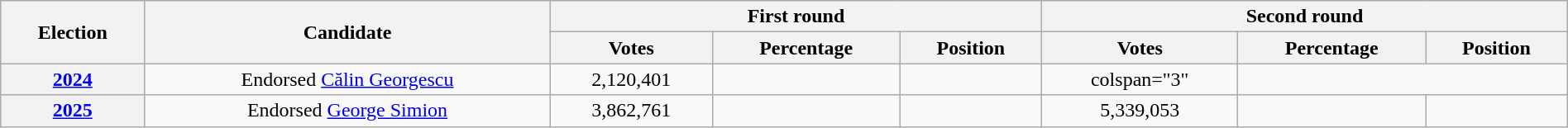<table class=wikitable width=100%>
<tr>
<th rowspan=2>Election</th>
<th rowspan=2>Candidate</th>
<th colspan=3>First round</th>
<th colspan=3>Second round</th>
</tr>
<tr>
<th>Votes</th>
<th>Percentage</th>
<th>Position</th>
<th>Votes</th>
<th>Percentage</th>
<th>Position</th>
</tr>
<tr align="center">
<th><a href='#'>2024</a></th>
<td>Endorsed <a href='#'>Călin Georgescu</a></td>
<td>2,120,401</td>
<td></td>
<td></td>
<td>colspan="3"</td>
</tr>
<tr align=center>
<th><a href='#'>2025</a></th>
<td>Endorsed <a href='#'>George Simion</a></td>
<td>3,862,761</td>
<td></td>
<td></td>
<td>5,339,053</td>
<td></td>
<td></td>
</tr>
</table>
